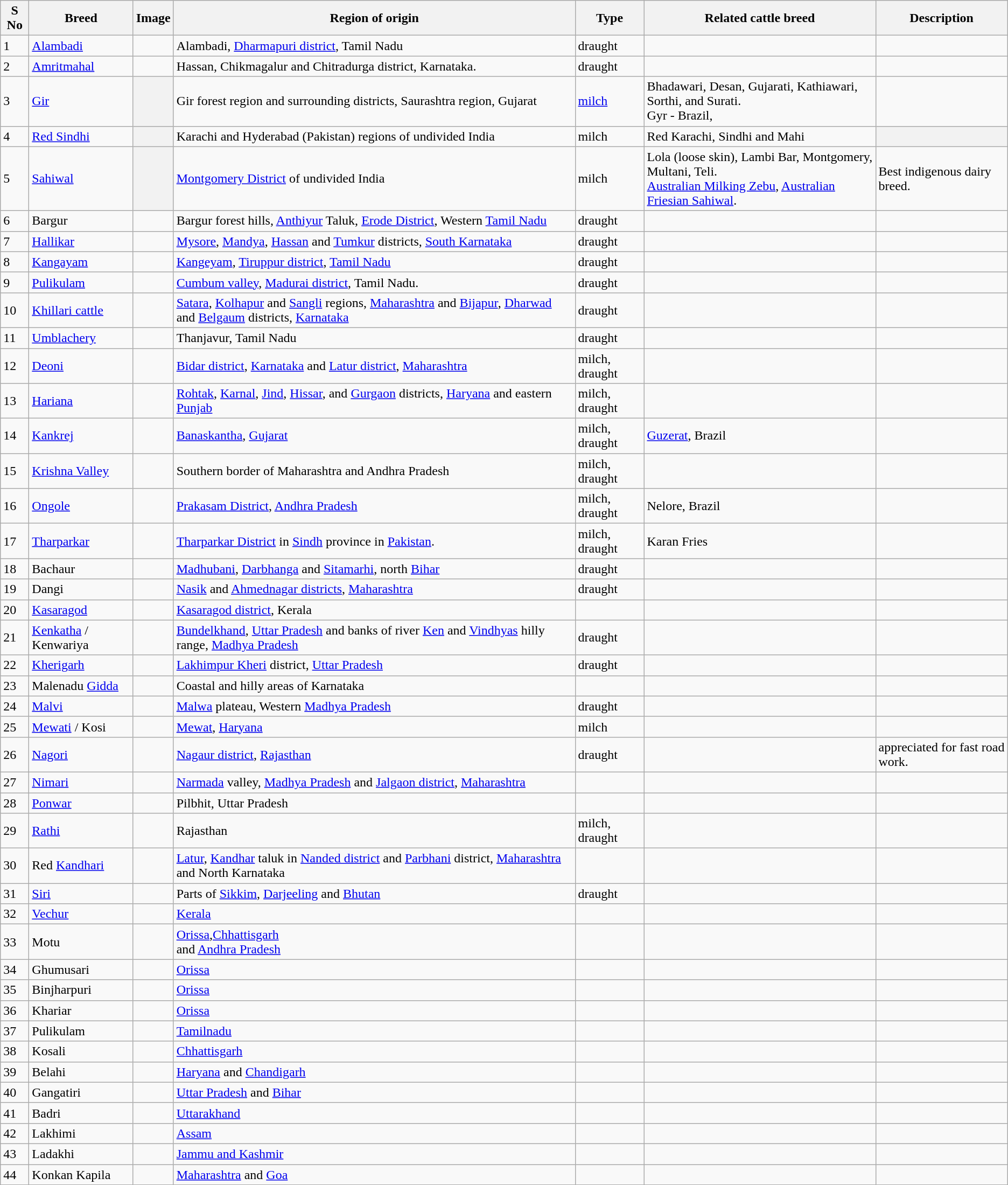<table class="wikitable sortable">
<tr>
<th>S No</th>
<th>Breed</th>
<th>Image</th>
<th>Region of origin</th>
<th>Type</th>
<th>Related cattle breed</th>
<th>Description</th>
</tr>
<tr>
<td>1</td>
<td><a href='#'>Alambadi</a></td>
<td></td>
<td>Alambadi, <a href='#'>Dharmapuri district</a>, Tamil Nadu</td>
<td>draught</td>
<td></td>
<td></td>
</tr>
<tr>
<td>2</td>
<td><a href='#'>Amritmahal</a></td>
<td></td>
<td>Hassan, Chikmagalur and Chitradurga district, Karnataka.</td>
<td>draught</td>
<td></td>
<td></td>
</tr>
<tr>
<td>3</td>
<td><a href='#'>Gir</a></td>
<th></th>
<td>Gir forest region and surrounding districts, Saurashtra region, Gujarat</td>
<td><a href='#'>milch</a></td>
<td>Bhadawari, Desan, Gujarati, Kathiawari, Sorthi, and Surati.<br>Gyr - Brazil,</td>
<td></td>
</tr>
<tr>
<td>4</td>
<td><a href='#'>Red Sindhi</a></td>
<th></th>
<td>Karachi and Hyderabad (Pakistan) regions of undivided India</td>
<td>milch</td>
<td>Red Karachi, Sindhi and Mahi</td>
<th></th>
</tr>
<tr>
<td>5</td>
<td><a href='#'>Sahiwal</a></td>
<th></th>
<td><a href='#'>Montgomery District</a> of undivided India</td>
<td>milch</td>
<td>Lola (loose skin), Lambi Bar, Montgomery, Multani, Teli.<br><a href='#'>Australian Milking Zebu</a>, <a href='#'>Australian Friesian Sahiwal</a>.</td>
<td>Best indigenous dairy breed.</td>
</tr>
<tr>
<td>6</td>
<td>Bargur</td>
<td></td>
<td>Bargur forest hills, <a href='#'>Anthiyur</a> Taluk, <a href='#'>Erode District</a>, Western <a href='#'>Tamil Nadu</a></td>
<td>draught</td>
<td></td>
<td></td>
</tr>
<tr>
<td>7</td>
<td><a href='#'>Hallikar</a></td>
<td></td>
<td><a href='#'>Mysore</a>, <a href='#'>Mandya</a>, <a href='#'>Hassan</a> and <a href='#'>Tumkur</a> districts, <a href='#'>South Karnataka</a></td>
<td>draught</td>
<td></td>
<td></td>
</tr>
<tr>
<td>8</td>
<td><a href='#'>Kangayam</a></td>
<td></td>
<td><a href='#'>Kangeyam</a>, <a href='#'>Tiruppur district</a>, <a href='#'>Tamil Nadu</a></td>
<td>draught</td>
<td></td>
<td></td>
</tr>
<tr>
<td>9</td>
<td><a href='#'>Pulikulam</a></td>
<td></td>
<td><a href='#'>Cumbum valley</a>, <a href='#'>Madurai district</a>, Tamil Nadu.</td>
<td>draught</td>
<td></td>
<td></td>
</tr>
<tr>
<td>10</td>
<td><a href='#'>Khillari cattle</a></td>
<td></td>
<td><a href='#'>Satara</a>, <a href='#'>Kolhapur</a> and <a href='#'>Sangli</a> regions, <a href='#'>Maharashtra</a> and <a href='#'>Bijapur</a>, <a href='#'>Dharwad</a> and <a href='#'>Belgaum</a> districts, <a href='#'>Karnataka</a></td>
<td>draught</td>
<td></td>
<td></td>
</tr>
<tr>
<td>11</td>
<td><a href='#'>Umblachery</a></td>
<td></td>
<td>Thanjavur, Tamil Nadu</td>
<td>draught</td>
<td></td>
<td></td>
</tr>
<tr>
<td>12</td>
<td><a href='#'>Deoni</a></td>
<td></td>
<td><a href='#'>Bidar district</a>, <a href='#'>Karnataka</a> and <a href='#'>Latur district</a>, <a href='#'>Maharashtra</a></td>
<td>milch, draught</td>
<td></td>
<td></td>
</tr>
<tr>
<td>13</td>
<td><a href='#'>Hariana</a></td>
<td></td>
<td><a href='#'>Rohtak</a>, <a href='#'>Karnal</a>, <a href='#'>Jind</a>, <a href='#'>Hissar</a>, and <a href='#'>Gurgaon</a> districts, <a href='#'>Haryana</a> and eastern <a href='#'>Punjab</a></td>
<td>milch, draught</td>
<td></td>
<td></td>
</tr>
<tr>
<td>14</td>
<td><a href='#'>Kankrej</a></td>
<td></td>
<td><a href='#'>Banaskantha</a>, <a href='#'>Gujarat</a></td>
<td>milch, draught</td>
<td><a href='#'>Guzerat</a>, Brazil</td>
<td></td>
</tr>
<tr>
<td>15</td>
<td><a href='#'>Krishna Valley</a></td>
<td></td>
<td>Southern border of Maharashtra and Andhra Pradesh</td>
<td>milch, draught</td>
<td></td>
<td></td>
</tr>
<tr>
<td>16</td>
<td><a href='#'>Ongole</a></td>
<td></td>
<td><a href='#'>Prakasam District</a>, <a href='#'>Andhra Pradesh</a></td>
<td>milch, draught</td>
<td>Nelore, Brazil</td>
<td></td>
</tr>
<tr>
<td>17</td>
<td><a href='#'>Tharparkar</a></td>
<td></td>
<td><a href='#'>Tharparkar District</a> in <a href='#'>Sindh</a> province in <a href='#'>Pakistan</a>.</td>
<td>milch, draught</td>
<td>Karan Fries</td>
<td></td>
</tr>
<tr>
<td>18</td>
<td>Bachaur</td>
<td></td>
<td><a href='#'>Madhubani</a>, <a href='#'>Darbhanga</a> and <a href='#'>Sitamarhi</a>, north <a href='#'>Bihar</a></td>
<td>draught</td>
<td></td>
<td></td>
</tr>
<tr>
<td>19</td>
<td>Dangi</td>
<td></td>
<td><a href='#'>Nasik</a> and <a href='#'>Ahmednagar districts</a>, <a href='#'>Maharashtra</a></td>
<td>draught</td>
<td></td>
<td></td>
</tr>
<tr>
<td>20</td>
<td><a href='#'>Kasaragod</a></td>
<td></td>
<td><a href='#'>Kasaragod district</a>, Kerala</td>
<td></td>
<td></td>
<td></td>
</tr>
<tr>
<td>21</td>
<td><a href='#'>Kenkatha</a> / Kenwariya</td>
<td></td>
<td><a href='#'>Bundelkhand</a>, <a href='#'>Uttar Pradesh</a> and banks of river <a href='#'>Ken</a> and <a href='#'>Vindhyas</a> hilly range, <a href='#'>Madhya Pradesh</a></td>
<td>draught</td>
<td></td>
<td></td>
</tr>
<tr>
<td>22</td>
<td><a href='#'>Kherigarh</a></td>
<td></td>
<td><a href='#'>Lakhimpur Kheri</a> district, <a href='#'>Uttar Pradesh</a></td>
<td>draught</td>
<td></td>
<td></td>
</tr>
<tr>
<td>23</td>
<td>Malenadu <a href='#'>Gidda</a></td>
<td></td>
<td>Coastal and hilly areas of Karnataka</td>
<td></td>
<td></td>
<td></td>
</tr>
<tr>
<td>24</td>
<td><a href='#'>Malvi</a></td>
<td></td>
<td><a href='#'>Malwa</a> plateau, Western <a href='#'>Madhya Pradesh</a></td>
<td>draught</td>
<td></td>
<td></td>
</tr>
<tr>
<td>25</td>
<td><a href='#'>Mewati</a> / Kosi</td>
<td></td>
<td><a href='#'>Mewat</a>, <a href='#'>Haryana</a></td>
<td>milch</td>
<td></td>
<td></td>
</tr>
<tr>
<td>26</td>
<td><a href='#'>Nagori</a></td>
<td></td>
<td><a href='#'>Nagaur district</a>, <a href='#'>Rajasthan</a></td>
<td>draught</td>
<td></td>
<td>appreciated for fast road work.</td>
</tr>
<tr>
<td>27</td>
<td><a href='#'>Nimari</a></td>
<td></td>
<td><a href='#'>Narmada</a> valley, <a href='#'>Madhya Pradesh</a> and <a href='#'>Jalgaon district</a>, <a href='#'>Maharashtra</a></td>
<td></td>
<td></td>
<td></td>
</tr>
<tr>
<td>28</td>
<td><a href='#'>Ponwar</a></td>
<td></td>
<td>Pilbhit, Uttar Pradesh</td>
<td></td>
<td></td>
<td></td>
</tr>
<tr>
<td>29</td>
<td><a href='#'>Rathi</a></td>
<td></td>
<td>Rajasthan</td>
<td>milch, draught</td>
<td></td>
<td></td>
</tr>
<tr>
<td>30</td>
<td>Red <a href='#'>Kandhari</a></td>
<td></td>
<td><a href='#'>Latur</a>, <a href='#'>Kandhar</a> taluk in <a href='#'>Nanded district</a> and <a href='#'>Parbhani</a> district, <a href='#'>Maharashtra</a> and North Karnataka</td>
<td></td>
<td></td>
<td></td>
</tr>
<tr>
<td>31</td>
<td><a href='#'>Siri</a></td>
<td></td>
<td>Parts of <a href='#'>Sikkim</a>, <a href='#'>Darjeeling</a> and <a href='#'>Bhutan</a></td>
<td>draught</td>
<td></td>
<td></td>
</tr>
<tr>
<td>32</td>
<td><a href='#'>Vechur</a></td>
<td></td>
<td><a href='#'>Kerala</a></td>
<td></td>
<td></td>
<td></td>
</tr>
<tr>
<td>33</td>
<td>Motu</td>
<td></td>
<td><a href='#'>Orissa</a>,<a href='#'>Chhattisgarh</a><br>and <a href='#'>Andhra Pradesh</a></td>
<td></td>
<td></td>
<td></td>
</tr>
<tr>
<td>34</td>
<td>Ghumusari</td>
<td></td>
<td><a href='#'>Orissa</a></td>
<td></td>
<td></td>
<td></td>
</tr>
<tr>
<td>35</td>
<td>Binjharpuri</td>
<td></td>
<td><a href='#'>Orissa</a></td>
<td></td>
<td></td>
<td></td>
</tr>
<tr>
<td>36</td>
<td>Khariar</td>
<td></td>
<td><a href='#'>Orissa</a></td>
<td></td>
<td></td>
<td></td>
</tr>
<tr>
<td>37</td>
<td>Pulikulam</td>
<td></td>
<td><a href='#'>Tamilnadu</a></td>
<td></td>
<td></td>
<td></td>
</tr>
<tr>
<td>38</td>
<td>Kosali</td>
<td></td>
<td><a href='#'>Chhattisgarh</a></td>
<td></td>
<td></td>
<td></td>
</tr>
<tr>
<td>39</td>
<td>Belahi</td>
<td></td>
<td><a href='#'>Haryana</a> and <a href='#'>Chandigarh</a></td>
<td></td>
<td></td>
<td></td>
</tr>
<tr>
<td>40</td>
<td>Gangatiri</td>
<td></td>
<td><a href='#'>Uttar Pradesh</a> and <a href='#'>Bihar</a></td>
<td></td>
<td></td>
<td></td>
</tr>
<tr>
<td>41</td>
<td>Badri</td>
<td></td>
<td><a href='#'>Uttarakhand</a></td>
<td></td>
<td></td>
<td></td>
</tr>
<tr>
<td>42</td>
<td>Lakhimi</td>
<td></td>
<td><a href='#'>Assam</a></td>
<td></td>
<td></td>
<td></td>
</tr>
<tr>
<td>43</td>
<td>Ladakhi</td>
<td></td>
<td><a href='#'>Jammu and Kashmir</a></td>
<td></td>
<td></td>
<td></td>
</tr>
<tr>
<td>44</td>
<td>Konkan Kapila</td>
<td></td>
<td><a href='#'>Maharashtra</a> and <a href='#'>Goa</a></td>
<td></td>
<td></td>
<td></td>
</tr>
</table>
